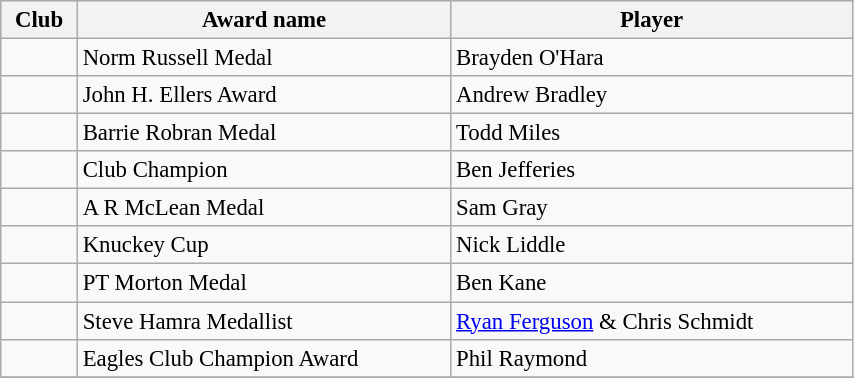<table class="wikitable sortable collapsible"  style="text-align:left; font-size:95%; width:45%;">
<tr style="background:#C1D8FF;">
<th>Club</th>
<th>Award name</th>
<th>Player</th>
</tr>
<tr>
<td></td>
<td>Norm Russell Medal</td>
<td>Brayden O'Hara</td>
</tr>
<tr>
<td></td>
<td>John H. Ellers Award</td>
<td>Andrew Bradley</td>
</tr>
<tr>
<td></td>
<td>Barrie Robran Medal</td>
<td>Todd Miles </td>
</tr>
<tr>
<td></td>
<td>Club Champion</td>
<td>Ben Jefferies</td>
</tr>
<tr>
<td></td>
<td>A R McLean Medal</td>
<td>Sam Gray</td>
</tr>
<tr>
<td></td>
<td>Knuckey Cup</td>
<td>Nick Liddle</td>
</tr>
<tr>
<td></td>
<td>PT Morton Medal</td>
<td>Ben Kane</td>
</tr>
<tr>
<td></td>
<td>Steve Hamra Medallist</td>
<td><a href='#'>Ryan Ferguson</a> & Chris Schmidt</td>
</tr>
<tr>
<td></td>
<td>Eagles Club Champion Award</td>
<td>Phil Raymond</td>
</tr>
<tr>
</tr>
</table>
